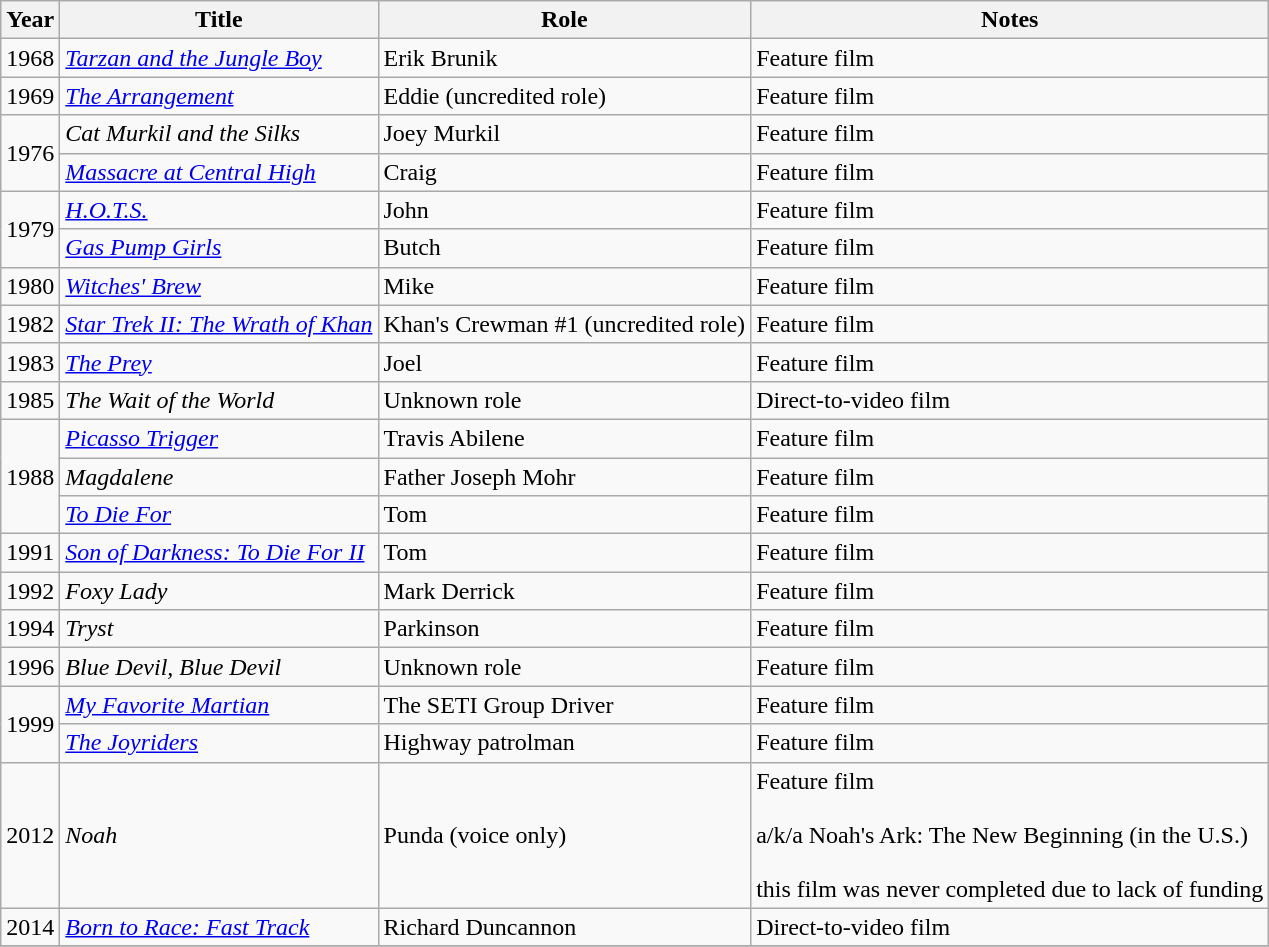<table class="wikitable">
<tr>
<th>Year</th>
<th>Title</th>
<th>Role</th>
<th>Notes</th>
</tr>
<tr>
<td>1968</td>
<td><em><a href='#'>Tarzan and the Jungle Boy</a></em></td>
<td>Erik Brunik</td>
<td>Feature film</td>
</tr>
<tr>
<td>1969</td>
<td><em><a href='#'>The Arrangement</a></em></td>
<td>Eddie (uncredited role)</td>
<td>Feature film</td>
</tr>
<tr>
<td rowspan=2>1976</td>
<td><em>Cat Murkil and the Silks</em></td>
<td>Joey Murkil</td>
<td>Feature film</td>
</tr>
<tr>
<td><em><a href='#'>Massacre at Central High</a></em></td>
<td>Craig</td>
<td>Feature film</td>
</tr>
<tr>
<td rowspan=2>1979</td>
<td><em><a href='#'>H.O.T.S.</a></em></td>
<td>John</td>
<td>Feature film</td>
</tr>
<tr>
<td><em><a href='#'>Gas Pump Girls</a></em></td>
<td>Butch</td>
<td>Feature film</td>
</tr>
<tr>
<td>1980</td>
<td><em><a href='#'>Witches' Brew</a></em></td>
<td>Mike</td>
<td>Feature film</td>
</tr>
<tr>
<td>1982</td>
<td><em><a href='#'>Star Trek II: The Wrath of Khan</a></em></td>
<td>Khan's Crewman #1 (uncredited role)</td>
<td>Feature film</td>
</tr>
<tr>
<td>1983</td>
<td><em><a href='#'>The Prey</a></em></td>
<td>Joel</td>
<td>Feature film</td>
</tr>
<tr>
<td>1985</td>
<td><em>The Wait of the World</em></td>
<td>Unknown role</td>
<td>Direct-to-video film</td>
</tr>
<tr>
<td rowspan=3>1988</td>
<td><em><a href='#'>Picasso Trigger</a></em></td>
<td>Travis Abilene</td>
<td>Feature film</td>
</tr>
<tr>
<td><em>Magdalene</em></td>
<td>Father Joseph Mohr</td>
<td>Feature film</td>
</tr>
<tr>
<td><em><a href='#'>To Die For</a></em></td>
<td>Tom</td>
<td>Feature film</td>
</tr>
<tr>
<td>1991</td>
<td><em><a href='#'>Son of Darkness: To Die For II</a></em></td>
<td>Tom</td>
<td>Feature film</td>
</tr>
<tr>
<td>1992</td>
<td><em>Foxy Lady</em></td>
<td>Mark Derrick</td>
<td>Feature film</td>
</tr>
<tr>
<td>1994</td>
<td><em>Tryst</em></td>
<td>Parkinson</td>
<td>Feature film</td>
</tr>
<tr>
<td>1996</td>
<td><em>Blue Devil, Blue Devil</em></td>
<td>Unknown role</td>
<td>Feature film</td>
</tr>
<tr>
<td rowspan=2>1999</td>
<td><em><a href='#'>My Favorite Martian</a></em></td>
<td>The SETI Group Driver</td>
<td>Feature film</td>
</tr>
<tr>
<td><em><a href='#'>The Joyriders</a></em></td>
<td>Highway patrolman</td>
<td>Feature film</td>
</tr>
<tr>
<td>2012</td>
<td><em>Noah</em></td>
<td>Punda (voice only)</td>
<td>Feature film<br><br>a/k/a Noah's Ark: The New Beginning (in the U.S.)<br><br>this film was never completed due to lack of funding</td>
</tr>
<tr>
<td>2014</td>
<td><em><a href='#'>Born to Race: Fast Track</a></em></td>
<td>Richard Duncannon</td>
<td>Direct-to-video film</td>
</tr>
<tr>
</tr>
</table>
